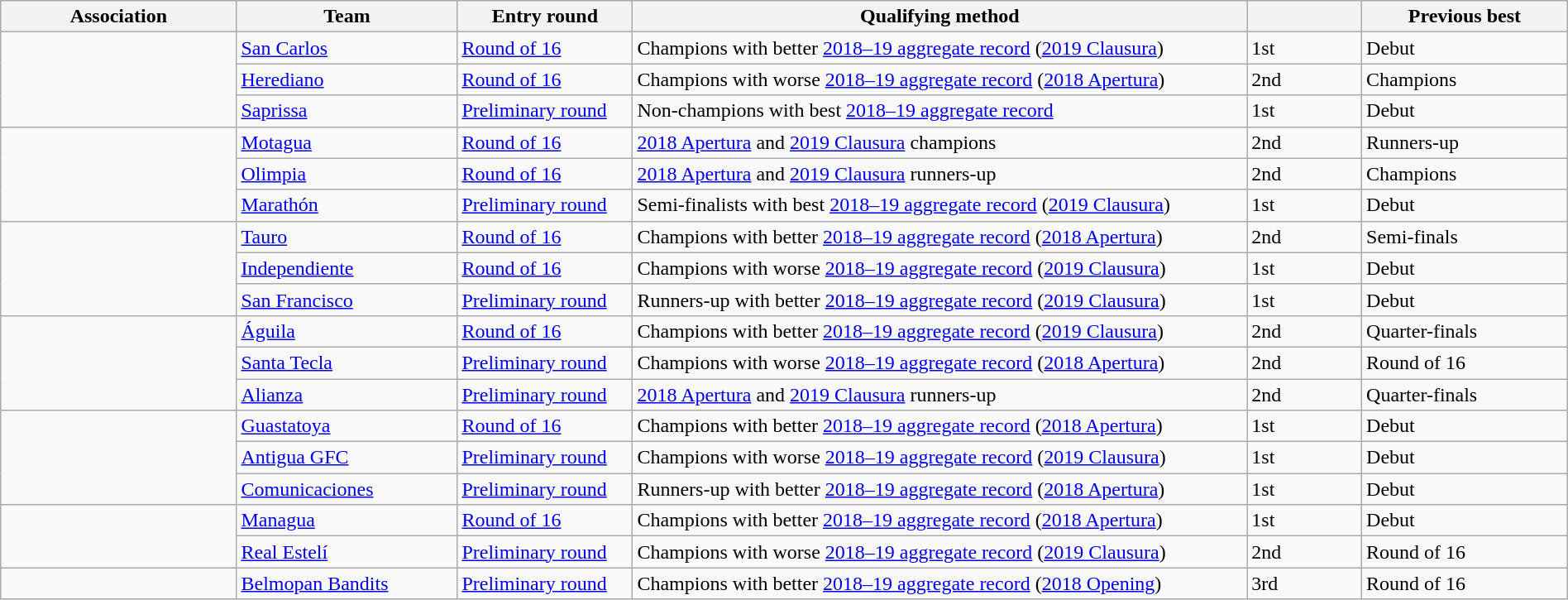<table class="wikitable" style="table-layout:fixed;width:100%;">
<tr>
<th width=15%>Association</th>
<th width=14%>Team</th>
<th width=11%>Entry round</th>
<th width=40%>Qualifying method</th>
<th width=7%> </th>
<th width=13%>Previous best </th>
</tr>
<tr>
<td rowspan=3> </td>
<td><a href='#'>San Carlos</a></td>
<td><a href='#'>Round of 16</a></td>
<td>Champions with better <a href='#'>2018–19 aggregate record</a> (<a href='#'>2019 Clausura</a>)</td>
<td>1st</td>
<td>Debut</td>
</tr>
<tr>
<td><a href='#'>Herediano</a></td>
<td><a href='#'>Round of 16</a></td>
<td>Champions with worse <a href='#'>2018–19 aggregate record</a> (<a href='#'>2018 Apertura</a>)</td>
<td>2nd </td>
<td>Champions </td>
</tr>
<tr>
<td><a href='#'>Saprissa</a></td>
<td><a href='#'>Preliminary round</a></td>
<td>Non-champions with best <a href='#'>2018–19 aggregate record</a></td>
<td>1st</td>
<td>Debut</td>
</tr>
<tr>
<td rowspan=3> </td>
<td><a href='#'>Motagua</a></td>
<td><a href='#'>Round of 16</a></td>
<td><a href='#'>2018 Apertura</a> and <a href='#'>2019 Clausura</a> champions</td>
<td>2nd </td>
<td>Runners-up </td>
</tr>
<tr>
<td><a href='#'>Olimpia</a></td>
<td><a href='#'>Round of 16</a></td>
<td><a href='#'>2018 Apertura</a> and <a href='#'>2019 Clausura</a> runners-up</td>
<td>2nd </td>
<td>Champions </td>
</tr>
<tr>
<td><a href='#'>Marathón</a></td>
<td><a href='#'>Preliminary round</a></td>
<td>Semi-finalists with best <a href='#'>2018–19 aggregate record</a> (<a href='#'>2019 Clausura</a>)</td>
<td>1st</td>
<td>Debut</td>
</tr>
<tr>
<td rowspan=3> </td>
<td><a href='#'>Tauro</a></td>
<td><a href='#'>Round of 16</a></td>
<td>Champions with better <a href='#'>2018–19 aggregate record</a> (<a href='#'>2018 Apertura</a>)</td>
<td>2nd </td>
<td>Semi-finals </td>
</tr>
<tr>
<td><a href='#'>Independiente</a></td>
<td><a href='#'>Round of 16</a></td>
<td>Champions with worse <a href='#'>2018–19 aggregate record</a> (<a href='#'>2019 Clausura</a>)</td>
<td>1st</td>
<td>Debut</td>
</tr>
<tr>
<td><a href='#'>San Francisco</a></td>
<td><a href='#'>Preliminary round</a></td>
<td>Runners-up with better <a href='#'>2018–19 aggregate record</a> (<a href='#'>2019 Clausura</a>)</td>
<td>1st</td>
<td>Debut</td>
</tr>
<tr>
<td rowspan=3> </td>
<td><a href='#'>Águila</a></td>
<td><a href='#'>Round of 16</a></td>
<td>Champions with better <a href='#'>2018–19 aggregate record</a> (<a href='#'>2019 Clausura</a>)</td>
<td>2nd </td>
<td>Quarter-finals </td>
</tr>
<tr>
<td><a href='#'>Santa Tecla</a></td>
<td><a href='#'>Preliminary round</a></td>
<td>Champions with worse <a href='#'>2018–19 aggregate record</a> (<a href='#'>2018 Apertura</a>)</td>
<td>2nd </td>
<td>Round of 16 </td>
</tr>
<tr>
<td><a href='#'>Alianza</a></td>
<td><a href='#'>Preliminary round</a></td>
<td><a href='#'>2018 Apertura</a> and <a href='#'>2019 Clausura</a> runners-up</td>
<td>2nd </td>
<td>Quarter-finals </td>
</tr>
<tr>
<td rowspan=3> </td>
<td><a href='#'>Guastatoya</a></td>
<td><a href='#'>Round of 16</a></td>
<td>Champions with better <a href='#'>2018–19 aggregate record</a> (<a href='#'>2018 Apertura</a>)</td>
<td>1st</td>
<td>Debut</td>
</tr>
<tr>
<td><a href='#'>Antigua GFC</a></td>
<td><a href='#'>Preliminary round</a></td>
<td>Champions with worse <a href='#'>2018–19 aggregate record</a> (<a href='#'>2019 Clausura</a>)</td>
<td>1st</td>
<td>Debut</td>
</tr>
<tr>
<td><a href='#'>Comunicaciones</a></td>
<td><a href='#'>Preliminary round</a></td>
<td>Runners-up with better <a href='#'>2018–19 aggregate record</a> (<a href='#'>2018 Apertura</a>)</td>
<td>1st</td>
<td>Debut</td>
</tr>
<tr>
<td rowspan=2> </td>
<td><a href='#'>Managua</a></td>
<td><a href='#'>Round of 16</a></td>
<td>Champions with better <a href='#'>2018–19 aggregate record</a> (<a href='#'>2018 Apertura</a>)</td>
<td>1st</td>
<td>Debut</td>
</tr>
<tr>
<td><a href='#'>Real Estelí</a></td>
<td><a href='#'>Preliminary round</a></td>
<td>Champions with worse <a href='#'>2018–19 aggregate record</a> (<a href='#'>2019 Clausura</a>)</td>
<td>2nd </td>
<td>Round of 16 </td>
</tr>
<tr>
<td> </td>
<td><a href='#'>Belmopan Bandits</a></td>
<td><a href='#'>Preliminary round</a></td>
<td>Champions with better <a href='#'>2018–19 aggregate record</a> (<a href='#'>2018 Opening</a>)</td>
<td>3rd </td>
<td>Round of 16 </td>
</tr>
</table>
